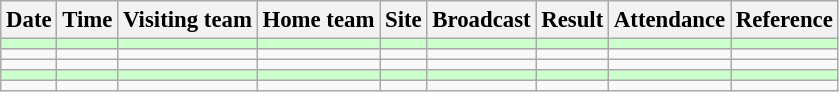<table class="wikitable" style="font-size:95%;">
<tr>
<th>Date</th>
<th>Time</th>
<th>Visiting team</th>
<th>Home team</th>
<th>Site</th>
<th>Broadcast</th>
<th>Result</th>
<th>Attendance</th>
<th class="unsortable">Reference</th>
</tr>
<tr bgcolor=ccffcc>
<td></td>
<td></td>
<td></td>
<td></td>
<td></td>
<td></td>
<td></td>
<td></td>
<td></td>
</tr>
<tr>
<td></td>
<td></td>
<td></td>
<td></td>
<td></td>
<td></td>
<td></td>
<td></td>
<td></td>
</tr>
<tr>
<td></td>
<td></td>
<td></td>
<td></td>
<td></td>
<td></td>
<td></td>
<td></td>
<td></td>
</tr>
<tr bgcolor=ccffcc>
<td></td>
<td></td>
<td></td>
<td></td>
<td></td>
<td></td>
<td></td>
<td></td>
<td></td>
</tr>
<tr>
<td></td>
<td></td>
<td></td>
<td></td>
<td></td>
<td></td>
<td></td>
<td></td>
<td></td>
</tr>
</table>
